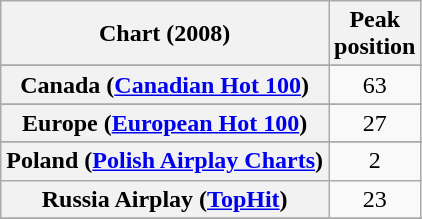<table class="wikitable sortable plainrowheaders" style="text-align:center">
<tr>
<th scope="col">Chart (2008)</th>
<th scope="col">Peak<br>position</th>
</tr>
<tr>
</tr>
<tr>
</tr>
<tr>
</tr>
<tr>
<th scope="row">Canada (<a href='#'>Canadian Hot 100</a>)</th>
<td align="center">63</td>
</tr>
<tr>
</tr>
<tr>
</tr>
<tr>
</tr>
<tr>
<th scope="row">Europe (<a href='#'>European Hot 100</a>)</th>
<td align="center">27</td>
</tr>
<tr>
</tr>
<tr>
</tr>
<tr>
</tr>
<tr>
</tr>
<tr>
</tr>
<tr>
<th scope="row">Poland (<a href='#'>Polish Airplay Charts</a>)</th>
<td align="center">2</td>
</tr>
<tr>
<th scope="row">Russia Airplay (<a href='#'>TopHit</a>)</th>
<td>23</td>
</tr>
<tr>
</tr>
<tr>
</tr>
<tr>
</tr>
</table>
